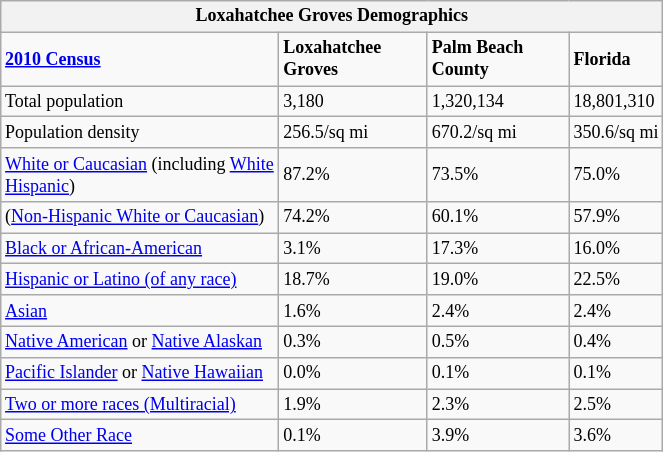<table class="wikitable" style="float: left; margin-right: 2em; width: 35%; font-size: 75%;">
<tr>
<th colspan=4><strong>Loxahatchee Groves Demographics</strong></th>
</tr>
<tr>
<td><strong><a href='#'>2010 Census</a></strong></td>
<td><strong>Loxahatchee Groves</strong></td>
<td><strong>Palm Beach County</strong></td>
<td><strong>Florida</strong></td>
</tr>
<tr>
<td>Total population</td>
<td>3,180</td>
<td>1,320,134</td>
<td>18,801,310</td>
</tr>
<tr>
<td>Population density</td>
<td>256.5/sq mi</td>
<td>670.2/sq mi</td>
<td>350.6/sq mi</td>
</tr>
<tr>
<td><a href='#'>White or Caucasian</a> (including <a href='#'>White Hispanic</a>)</td>
<td>87.2%</td>
<td>73.5%</td>
<td>75.0%</td>
</tr>
<tr>
<td>(<a href='#'>Non-Hispanic White or Caucasian</a>)</td>
<td>74.2%</td>
<td>60.1%</td>
<td>57.9%</td>
</tr>
<tr>
<td><a href='#'>Black or African-American</a></td>
<td>3.1%</td>
<td>17.3%</td>
<td>16.0%</td>
</tr>
<tr>
<td><a href='#'>Hispanic or Latino (of any race)</a></td>
<td>18.7%</td>
<td>19.0%</td>
<td>22.5%</td>
</tr>
<tr>
<td><a href='#'>Asian</a></td>
<td>1.6%</td>
<td>2.4%</td>
<td>2.4%</td>
</tr>
<tr>
<td><a href='#'>Native American</a> or <a href='#'>Native Alaskan</a></td>
<td>0.3%</td>
<td>0.5%</td>
<td>0.4%</td>
</tr>
<tr>
<td><a href='#'>Pacific Islander</a> or <a href='#'>Native Hawaiian</a></td>
<td>0.0%</td>
<td>0.1%</td>
<td>0.1%</td>
</tr>
<tr>
<td><a href='#'>Two or more races (Multiracial)</a></td>
<td>1.9%</td>
<td>2.3%</td>
<td>2.5%</td>
</tr>
<tr>
<td><a href='#'>Some Other Race</a></td>
<td>0.1%</td>
<td>3.9%</td>
<td>3.6%</td>
</tr>
</table>
